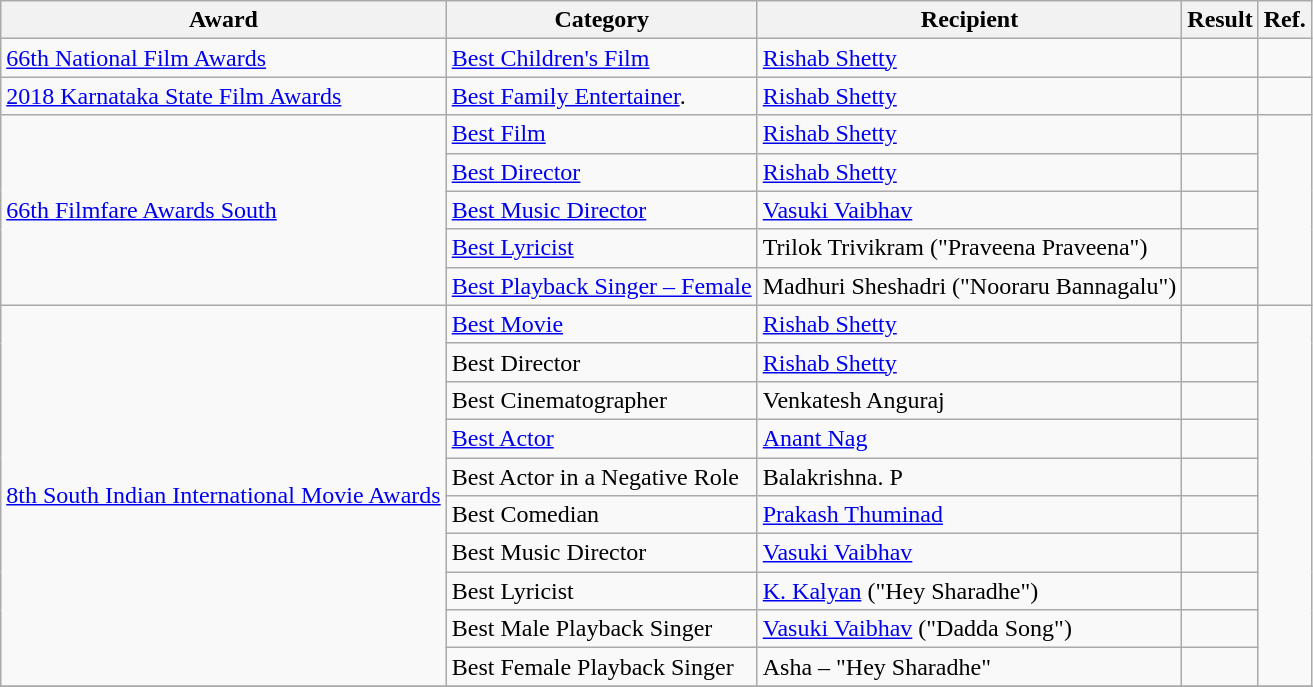<table class="wikitable">
<tr>
<th>Award</th>
<th>Category</th>
<th>Recipient</th>
<th>Result</th>
<th>Ref.</th>
</tr>
<tr>
<td><a href='#'>66th National Film Awards</a></td>
<td><a href='#'>Best Children's Film</a></td>
<td><a href='#'>Rishab Shetty</a></td>
<td></td>
<td></td>
</tr>
<tr>
<td><a href='#'>2018 Karnataka State Film Awards</a></td>
<td><a href='#'>Best Family Entertainer</a>.</td>
<td><a href='#'>Rishab Shetty</a></td>
<td></td>
<td></td>
</tr>
<tr>
<td rowspan=5><a href='#'>66th Filmfare Awards South</a></td>
<td><a href='#'>Best Film</a></td>
<td><a href='#'>Rishab Shetty</a></td>
<td></td>
<td rowspan=5></td>
</tr>
<tr>
<td><a href='#'>Best Director</a></td>
<td><a href='#'>Rishab Shetty</a></td>
<td></td>
</tr>
<tr>
<td><a href='#'>Best Music Director</a></td>
<td><a href='#'>Vasuki Vaibhav</a></td>
<td></td>
</tr>
<tr>
<td><a href='#'>Best Lyricist</a></td>
<td>Trilok Trivikram ("Praveena Praveena")</td>
<td></td>
</tr>
<tr>
<td><a href='#'>Best Playback Singer – Female</a></td>
<td>Madhuri Sheshadri ("Nooraru Bannagalu")</td>
<td></td>
</tr>
<tr>
<td rowspan=10><a href='#'>8th South Indian International Movie Awards</a></td>
<td><a href='#'>Best Movie</a></td>
<td><a href='#'>Rishab Shetty</a></td>
<td></td>
<td rowspan=10></td>
</tr>
<tr>
<td>Best Director</td>
<td><a href='#'>Rishab Shetty</a></td>
<td></td>
</tr>
<tr>
<td>Best Cinematographer</td>
<td>Venkatesh Anguraj</td>
<td></td>
</tr>
<tr>
<td><a href='#'>Best Actor</a></td>
<td><a href='#'>Anant Nag</a></td>
<td></td>
</tr>
<tr>
<td>Best Actor in a Negative Role</td>
<td>Balakrishna. P</td>
<td></td>
</tr>
<tr>
<td>Best Comedian</td>
<td><a href='#'>Prakash Thuminad</a></td>
<td></td>
</tr>
<tr>
<td>Best Music Director</td>
<td><a href='#'>Vasuki Vaibhav</a></td>
<td></td>
</tr>
<tr>
<td>Best Lyricist</td>
<td><a href='#'>K. Kalyan</a> ("Hey Sharadhe")</td>
<td></td>
</tr>
<tr>
<td>Best Male Playback Singer</td>
<td><a href='#'>Vasuki Vaibhav</a> ("Dadda Song")</td>
<td></td>
</tr>
<tr>
<td>Best Female Playback Singer</td>
<td>Asha – "Hey Sharadhe"</td>
<td></td>
</tr>
<tr>
</tr>
</table>
